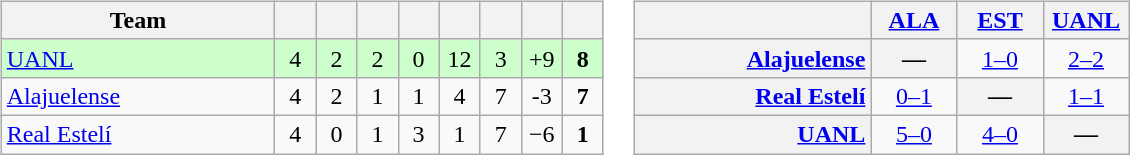<table>
<tr>
<td><br><table class="wikitable" style="text-align:center">
<tr>
<th width="175">Team</th>
<th width="20"></th>
<th width="20"></th>
<th width="20"></th>
<th width="20"></th>
<th width="20"></th>
<th width="20"></th>
<th width="20"></th>
<th width="20"></th>
</tr>
<tr bgcolor=ccffcc>
<td align=left> <a href='#'>UANL</a></td>
<td>4</td>
<td>2</td>
<td>2</td>
<td>0</td>
<td>12</td>
<td>3</td>
<td>+9</td>
<td><strong>8</strong></td>
</tr>
<tr bgcolor=>
<td align=left> <a href='#'>Alajuelense</a></td>
<td>4</td>
<td>2</td>
<td>1</td>
<td>1</td>
<td>4</td>
<td>7</td>
<td>-3</td>
<td><strong>7</strong></td>
</tr>
<tr bgcolor=>
<td align=left> <a href='#'>Real Estelí</a></td>
<td>4</td>
<td>0</td>
<td>1</td>
<td>3</td>
<td>1</td>
<td>7</td>
<td>−6</td>
<td><strong>1</strong></td>
</tr>
</table>
</td>
<td><br><table class="wikitable" style="text-align:center">
<tr>
<th width="150"> </th>
<th width="50"><a href='#'>ALA</a></th>
<th width="50"><a href='#'>EST</a></th>
<th width="50"><a href='#'>UANL</a></th>
</tr>
<tr>
<th style="text-align:right;"><a href='#'>Alajuelense</a></th>
<th>—</th>
<td><a href='#'>1–0</a></td>
<td><a href='#'>2–2</a></td>
</tr>
<tr>
<th style="text-align:right;"><a href='#'>Real Estelí</a></th>
<td><a href='#'>0–1</a></td>
<th>—</th>
<td><a href='#'>1–1</a></td>
</tr>
<tr>
<th style="text-align:right;"><a href='#'>UANL</a></th>
<td><a href='#'>5–0</a></td>
<td><a href='#'>4–0</a></td>
<th>—</th>
</tr>
</table>
</td>
</tr>
</table>
